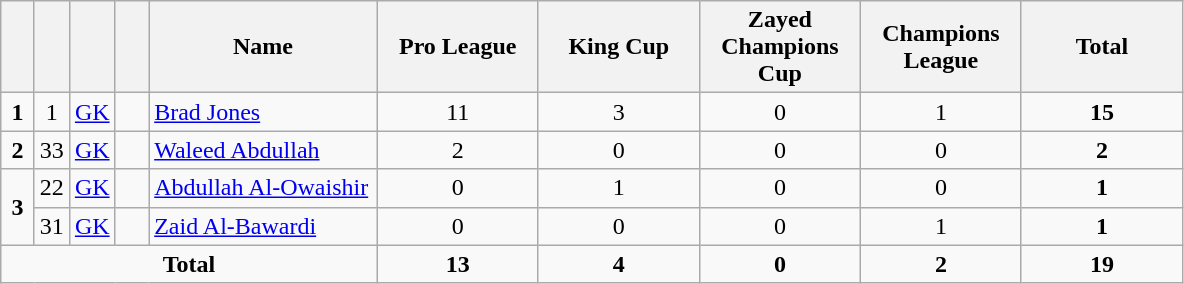<table class="wikitable" style="text-align:center">
<tr>
<th width=15></th>
<th width=15></th>
<th width=15></th>
<th width=15></th>
<th width=145>Name</th>
<th width=100>Pro League</th>
<th width=100>King Cup</th>
<th width=100>Zayed Champions Cup</th>
<th width=100>Champions League</th>
<th width=100>Total</th>
</tr>
<tr>
<td><strong>1</strong></td>
<td>1</td>
<td><a href='#'>GK</a></td>
<td></td>
<td align=left><a href='#'>Brad Jones</a></td>
<td>11</td>
<td>3</td>
<td>0</td>
<td>1</td>
<td><strong>15</strong></td>
</tr>
<tr>
<td><strong>2</strong></td>
<td>33</td>
<td><a href='#'>GK</a></td>
<td></td>
<td align=left><a href='#'>Waleed Abdullah</a></td>
<td>2</td>
<td>0</td>
<td>0</td>
<td>0</td>
<td><strong>2</strong></td>
</tr>
<tr>
<td rowspan=2><strong>3</strong></td>
<td>22</td>
<td><a href='#'>GK</a></td>
<td></td>
<td align=left><a href='#'>Abdullah Al-Owaishir</a></td>
<td>0</td>
<td>1</td>
<td>0</td>
<td>0</td>
<td><strong>1</strong></td>
</tr>
<tr>
<td>31</td>
<td><a href='#'>GK</a></td>
<td></td>
<td align=left><a href='#'>Zaid Al-Bawardi</a></td>
<td>0</td>
<td>0</td>
<td>0</td>
<td>1</td>
<td><strong>1</strong></td>
</tr>
<tr>
<td colspan=5><strong>Total</strong></td>
<td><strong>13</strong></td>
<td><strong>4</strong></td>
<td><strong>0</strong></td>
<td><strong>2</strong></td>
<td><strong>19</strong></td>
</tr>
</table>
